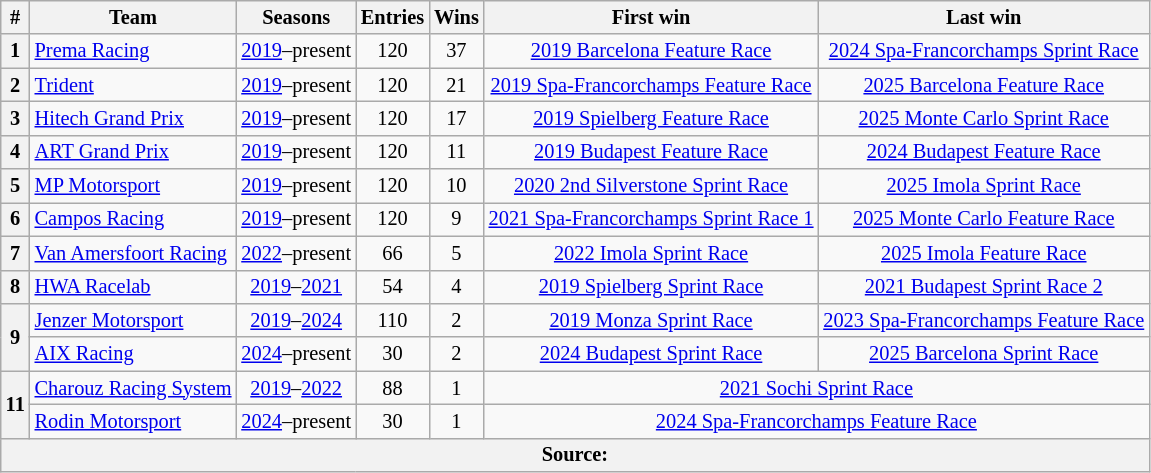<table class="wikitable sortable" style="font-size:85%; text-align:center">
<tr>
<th>#</th>
<th>Team</th>
<th>Seasons</th>
<th>Entries</th>
<th>Wins</th>
<th>First win</th>
<th>Last win</th>
</tr>
<tr>
<th>1</th>
<td align=left> <a href='#'>Prema Racing</a></td>
<td align="center"><a href='#'>2019</a>–present</td>
<td align="center">120</td>
<td align="center">37</td>
<td><a href='#'>2019 Barcelona Feature Race</a></td>
<td><a href='#'>2024 Spa-Francorchamps Sprint Race</a></td>
</tr>
<tr>
<th>2</th>
<td align=left> <a href='#'>Trident</a></td>
<td align="center"><a href='#'>2019</a>–present</td>
<td align="center">120</td>
<td align="center">21</td>
<td><a href='#'>2019 Spa-Francorchamps Feature Race</a></td>
<td><a href='#'>2025 Barcelona Feature Race</a></td>
</tr>
<tr>
<th>3</th>
<td align=left> <a href='#'>Hitech Grand Prix</a></td>
<td align="center"><a href='#'>2019</a>–present</td>
<td align="center">120</td>
<td align="center">17</td>
<td><a href='#'>2019 Spielberg Feature Race</a></td>
<td><a href='#'>2025 Monte Carlo Sprint Race</a></td>
</tr>
<tr>
<th>4</th>
<td align=left> <a href='#'>ART Grand Prix</a></td>
<td align="center"><a href='#'>2019</a>–present</td>
<td align="center">120</td>
<td align="center">11</td>
<td><a href='#'>2019 Budapest Feature Race</a></td>
<td><a href='#'>2024 Budapest Feature Race</a></td>
</tr>
<tr>
<th>5</th>
<td align=left> <a href='#'>MP Motorsport</a></td>
<td align="center"><a href='#'>2019</a>–present</td>
<td align="center">120</td>
<td align="center">10</td>
<td><a href='#'>2020 2nd Silverstone Sprint Race</a></td>
<td><a href='#'>2025 Imola Sprint Race</a></td>
</tr>
<tr>
<th>6</th>
<td align=left> <a href='#'>Campos Racing</a></td>
<td align="center"><a href='#'>2019</a>–present</td>
<td align="center">120</td>
<td align="center">9</td>
<td><a href='#'>2021 Spa-Francorchamps Sprint Race 1</a></td>
<td><a href='#'>2025 Monte Carlo Feature Race</a></td>
</tr>
<tr>
<th>7</th>
<td align=left> <a href='#'>Van Amersfoort Racing</a></td>
<td align="center"><a href='#'>2022</a>–present</td>
<td align="center">66</td>
<td align="center">5</td>
<td><a href='#'>2022 Imola Sprint Race</a></td>
<td><a href='#'>2025 Imola Feature Race</a></td>
</tr>
<tr>
<th>8</th>
<td align=left> <a href='#'>HWA Racelab</a></td>
<td align="center"><a href='#'>2019</a>–<a href='#'>2021</a></td>
<td align="center">54</td>
<td align="center">4</td>
<td><a href='#'>2019 Spielberg Sprint Race</a></td>
<td><a href='#'>2021 Budapest Sprint Race 2</a></td>
</tr>
<tr>
<th rowspan=2>9</th>
<td align=left> <a href='#'>Jenzer Motorsport</a></td>
<td align="center"><a href='#'>2019</a>–<a href='#'>2024</a></td>
<td align="center">110</td>
<td align="center">2</td>
<td><a href='#'>2019 Monza Sprint Race</a></td>
<td><a href='#'>2023 Spa-Francorchamps Feature Race</a></td>
</tr>
<tr>
<td align=left> <a href='#'>AIX Racing</a></td>
<td align="center"><a href='#'>2024</a>–present</td>
<td align="center">30</td>
<td align="center">2</td>
<td><a href='#'>2024 Budapest Sprint Race</a></td>
<td><a href='#'>2025 Barcelona Sprint Race</a></td>
</tr>
<tr>
<th rowspan=2>11</th>
<td align=left> <a href='#'>Charouz Racing System</a></td>
<td align="center"><a href='#'>2019</a>–<a href='#'>2022</a></td>
<td align="center">88</td>
<td align="center">1</td>
<td colspan="2"><a href='#'>2021 Sochi Sprint Race</a></td>
</tr>
<tr>
<td align=left> <a href='#'>Rodin Motorsport</a></td>
<td align="center"><a href='#'>2024</a>–present</td>
<td align="center">30</td>
<td align="center">1</td>
<td colspan="2"><a href='#'>2024 Spa-Francorchamps Feature Race</a></td>
</tr>
<tr>
<th colspan="7">Source:</th>
</tr>
</table>
